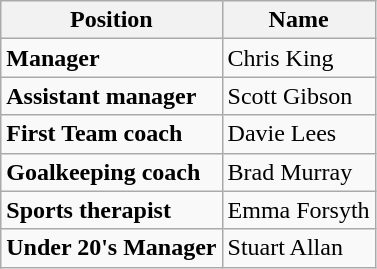<table class="wikitable" border="1">
<tr>
<th>Position</th>
<th>Name</th>
</tr>
<tr>
<td><strong>Manager</strong></td>
<td>Chris King</td>
</tr>
<tr>
<td><strong>Assistant manager</strong></td>
<td>Scott Gibson</td>
</tr>
<tr>
<td><strong>First Team coach</strong></td>
<td>Davie Lees</td>
</tr>
<tr>
<td><strong>Goalkeeping coach</strong></td>
<td>Brad Murray</td>
</tr>
<tr>
<td><strong>Sports therapist</strong></td>
<td>Emma Forsyth</td>
</tr>
<tr>
<td><strong>Under 20's Manager</strong></td>
<td>Stuart Allan</td>
</tr>
</table>
